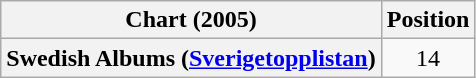<table class="wikitable plainrowheaders">
<tr>
<th scope="col">Chart (2005)</th>
<th scope="col">Position</th>
</tr>
<tr>
<th scope="row">Swedish Albums (<a href='#'>Sverigetopplistan</a>)</th>
<td style="text-align:center">14</td>
</tr>
</table>
